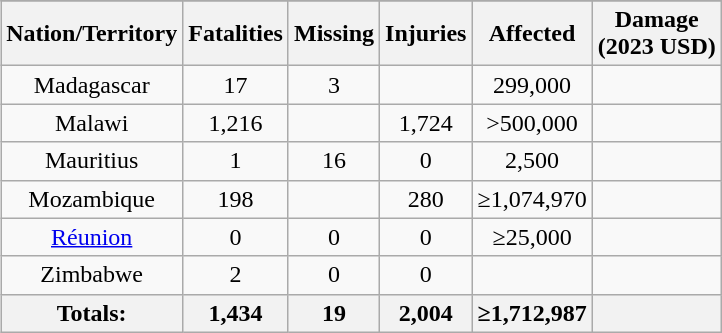<table class="wikitable sortable" align=right style="margin: 0 0 0.5em 1em">
<tr>
</tr>
<tr style="text-align:center;">
<th>Nation/Territory</th>
<th>Fatalities</th>
<th>Missing</th>
<th>Injuries</th>
<th>Affected</th>
<th>Damage<br>(2023 USD)</th>
</tr>
<tr style="text-align:center;">
<td scope="row">Madagascar</td>
<td>17</td>
<td>3</td>
<td></td>
<td>299,000</td>
<td></td>
</tr>
<tr style="text-align:center;">
<td scope="row">Malawi</td>
<td>1,216</td>
<td></td>
<td>1,724</td>
<td>>500,000</td>
<td></td>
</tr>
<tr style="text-align:center;">
<td scope="row">Mauritius</td>
<td>1</td>
<td>16</td>
<td>0</td>
<td>2,500</td>
<td></td>
</tr>
<tr style="text-align:center;">
<td scope="row">Mozambique</td>
<td>198</td>
<td></td>
<td>280</td>
<td>≥1,074,970</td>
<td></td>
</tr>
<tr style="text-align:center;">
<td scope="row"><a href='#'>Réunion</a></td>
<td>0</td>
<td>0</td>
<td>0</td>
<td>≥25,000</td>
<td></td>
</tr>
<tr style="text-align:center;">
<td scope="row">Zimbabwe</td>
<td>2</td>
<td>0</td>
<td>0</td>
<td></td>
<td></td>
</tr>
<tr class="sortbottom">
<th>Totals:</th>
<th>1,434</th>
<th>19</th>
<th>2,004</th>
<th>≥1,712,987</th>
<th></th>
</tr>
</table>
